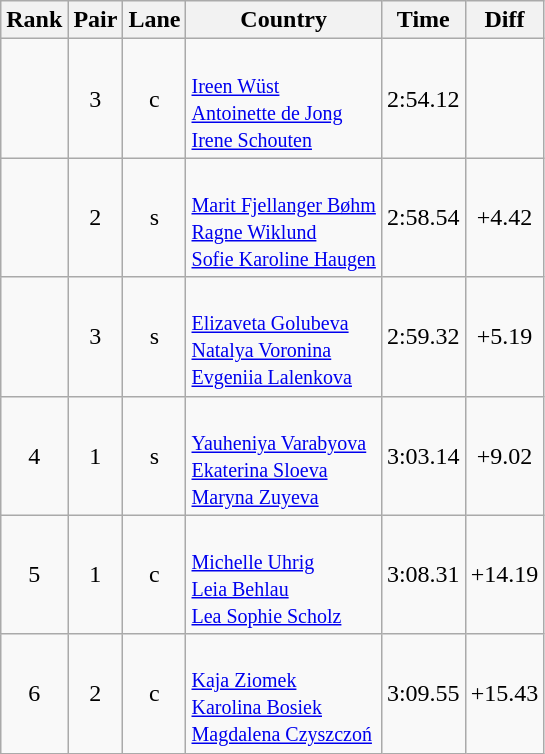<table class="wikitable sortable" style="text-align:center">
<tr>
<th>Rank</th>
<th>Pair</th>
<th>Lane</th>
<th>Country</th>
<th>Time</th>
<th>Diff</th>
</tr>
<tr>
<td></td>
<td>3</td>
<td>c</td>
<td align=left><br><small><a href='#'>Ireen Wüst</a><br><a href='#'>Antoinette de Jong</a><br><a href='#'>Irene Schouten</a></small></td>
<td>2:54.12 <strong></strong></td>
<td></td>
</tr>
<tr>
<td></td>
<td>2</td>
<td>s</td>
<td align=left><br><small><a href='#'>Marit Fjellanger Bøhm</a><br><a href='#'>Ragne Wiklund</a><br><a href='#'>Sofie Karoline Haugen</a></small></td>
<td>2:58.54</td>
<td>+4.42</td>
</tr>
<tr>
<td></td>
<td>3</td>
<td>s</td>
<td align=left><br><small><a href='#'>Elizaveta Golubeva</a><br><a href='#'>Natalya Voronina</a><br><a href='#'>Evgeniia Lalenkova</a></small></td>
<td>2:59.32</td>
<td>+5.19</td>
</tr>
<tr>
<td>4</td>
<td>1</td>
<td>s</td>
<td align=left><br><small><a href='#'>Yauheniya Varabyova</a><br><a href='#'>Ekaterina Sloeva</a><br><a href='#'>Maryna Zuyeva</a></small></td>
<td>3:03.14</td>
<td>+9.02</td>
</tr>
<tr>
<td>5</td>
<td>1</td>
<td>c</td>
<td align=left><br><small><a href='#'>Michelle Uhrig</a><br><a href='#'>Leia Behlau</a><br><a href='#'>Lea Sophie Scholz</a></small></td>
<td>3:08.31</td>
<td>+14.19</td>
</tr>
<tr>
<td>6</td>
<td>2</td>
<td>c</td>
<td align=left><br><small><a href='#'>Kaja Ziomek</a><br><a href='#'>Karolina Bosiek</a><br><a href='#'>Magdalena Czyszczoń</a></small></td>
<td>3:09.55</td>
<td>+15.43</td>
</tr>
</table>
